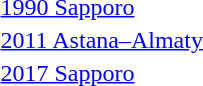<table>
<tr>
<td><a href='#'>1990 Sapporo</a></td>
<td></td>
<td></td>
<td></td>
</tr>
<tr>
<td><a href='#'>2011 Astana–Almaty</a></td>
<td></td>
<td></td>
<td></td>
</tr>
<tr>
<td><a href='#'>2017 Sapporo</a></td>
<td></td>
<td></td>
<td></td>
</tr>
</table>
